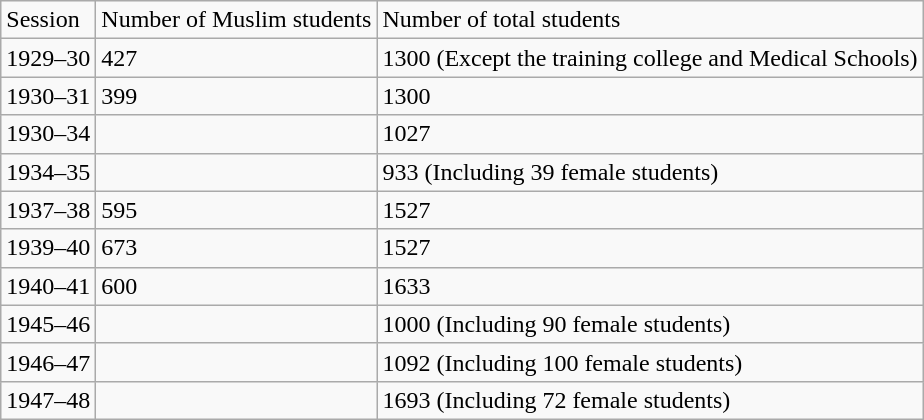<table class="wikitable">
<tr>
<td>Session</td>
<td>Number of Muslim students</td>
<td>Number of total students</td>
</tr>
<tr>
<td>1929–30</td>
<td>427</td>
<td>1300 (Except the training college and Medical Schools)</td>
</tr>
<tr>
<td>1930–31</td>
<td>399</td>
<td>1300</td>
</tr>
<tr>
<td>1930–34</td>
<td></td>
<td>1027</td>
</tr>
<tr>
<td>1934–35</td>
<td></td>
<td>933 (Including 39 female students)</td>
</tr>
<tr>
<td>1937–38</td>
<td>595</td>
<td>1527</td>
</tr>
<tr>
<td>1939–40</td>
<td>673</td>
<td>1527</td>
</tr>
<tr>
<td>1940–41</td>
<td>600</td>
<td>1633</td>
</tr>
<tr>
<td>1945–46</td>
<td></td>
<td>1000 (Including 90 female students)</td>
</tr>
<tr>
<td>1946–47</td>
<td></td>
<td>1092 (Including 100 female students)</td>
</tr>
<tr>
<td>1947–48</td>
<td></td>
<td>1693 (Including 72 female students)</td>
</tr>
</table>
